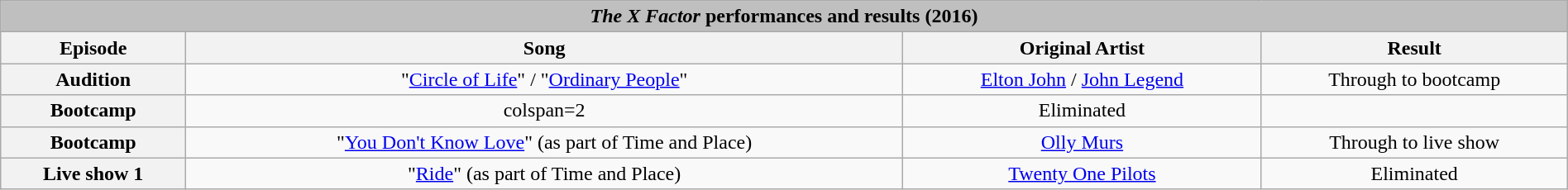<table class="wikitable collapsible collapsed" style="width:100%; margin:1em auto 1em auto; text-align:center;">
<tr>
<th colspan="4" style="background:#BFBFBF;"><em>The X Factor</em> performances and results (2016)</th>
</tr>
<tr>
<th scope="col">Episode</th>
<th scope="col">Song</th>
<th scope="col">Original Artist</th>
<th scope="col">Result</th>
</tr>
<tr>
<th>Audition</th>
<td>"<a href='#'>Circle of Life</a>" / "<a href='#'>Ordinary People</a>"</td>
<td><a href='#'>Elton John</a> / <a href='#'>John Legend</a></td>
<td>Through to bootcamp</td>
</tr>
<tr>
<th>Bootcamp</th>
<td>colspan=2 </td>
<td>Eliminated</td>
</tr>
<tr>
<th>Bootcamp</th>
<td>"<a href='#'>You Don't Know Love</a>" (as part of Time and Place)</td>
<td><a href='#'>Olly Murs</a></td>
<td>Through to live show</td>
</tr>
<tr>
<th>Live show 1</th>
<td>"<a href='#'>Ride</a>" (as part of Time and Place)</td>
<td><a href='#'>Twenty One Pilots</a></td>
<td>Eliminated</td>
</tr>
</table>
